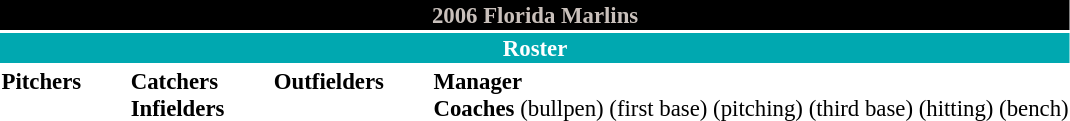<table class="toccolours" style="font-size: 95%;">
<tr>
<th colspan="10" style="background-color: #000000; color: #C9C0BB; text-align: center;">2006 Florida Marlins</th>
</tr>
<tr>
<td colspan="10" style="background-color: #00a8b0; color: white; text-align: center;"><strong>Roster</strong></td>
</tr>
<tr>
<td valign="top"><strong>Pitchers</strong><br>



















</td>
<td width="25px"></td>
<td valign="top"><strong>Catchers</strong><br>


<strong>Infielders</strong>






</td>
<td width="25px"></td>
<td valign="top"><strong>Outfielders</strong><br>







</td>
<td width="25px"></td>
<td valign="top"><strong>Manager</strong><br>
<strong>Coaches</strong>
 (bullpen)
 (first base)
 (pitching)
 (third base)
 (hitting)
 (bench)</td>
</tr>
<tr>
</tr>
</table>
